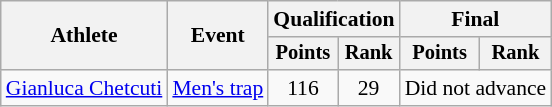<table class="wikitable" style="font-size:90%">
<tr>
<th rowspan="2">Athlete</th>
<th rowspan="2">Event</th>
<th colspan=2>Qualification</th>
<th colspan=2>Final</th>
</tr>
<tr style="font-size:95%">
<th>Points</th>
<th>Rank</th>
<th>Points</th>
<th>Rank</th>
</tr>
<tr align=center>
<td align=left><a href='#'>Gianluca Chetcuti</a></td>
<td align=left><a href='#'>Men's trap</a></td>
<td>116</td>
<td>29</td>
<td colspan=2>Did not advance</td>
</tr>
</table>
